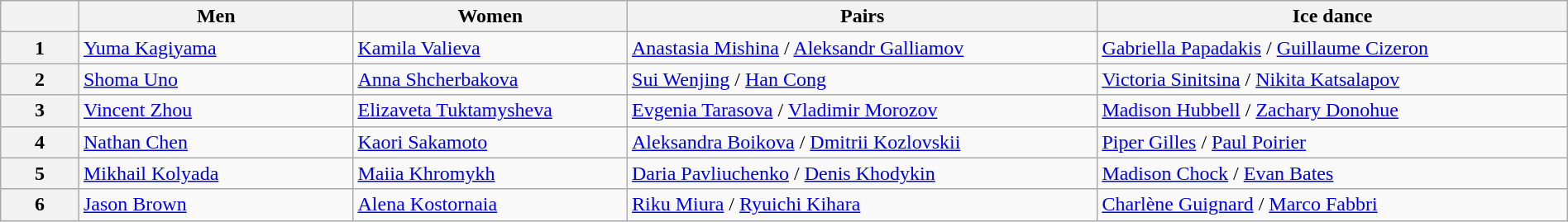<table class="wikitable unsortable" style="text-align:left; width:100%">
<tr>
<th scope="col" style="width:5%"></th>
<th scope="col" style="width:17.5%">Men</th>
<th scope="col" style="width:17.5%">Women</th>
<th scope="col" style="width:30%">Pairs</th>
<th scope="col" style="width:30%">Ice dance</th>
</tr>
<tr>
<th scope="row">1</th>
<td> <a href='#'>Yuma Kagiyama</a></td>
<td> <a href='#'>Kamila Valieva</a></td>
<td> <a href='#'>Anastasia Mishina</a> / <a href='#'>Aleksandr Galliamov</a></td>
<td> <a href='#'>Gabriella Papadakis</a> / <a href='#'>Guillaume Cizeron</a></td>
</tr>
<tr>
<th scope="row">2</th>
<td> <a href='#'>Shoma Uno</a></td>
<td> <a href='#'>Anna Shcherbakova</a></td>
<td> <a href='#'>Sui Wenjing</a> / <a href='#'>Han Cong</a></td>
<td> <a href='#'>Victoria Sinitsina</a> / <a href='#'>Nikita Katsalapov</a></td>
</tr>
<tr>
<th scope="row">3</th>
<td> <a href='#'>Vincent Zhou</a></td>
<td> <a href='#'>Elizaveta Tuktamysheva</a></td>
<td> <a href='#'>Evgenia Tarasova</a> / <a href='#'>Vladimir Morozov</a></td>
<td> <a href='#'>Madison Hubbell</a> / <a href='#'>Zachary Donohue</a></td>
</tr>
<tr>
<th scope="row">4</th>
<td> <a href='#'>Nathan Chen</a></td>
<td> <a href='#'>Kaori Sakamoto</a></td>
<td> <a href='#'>Aleksandra Boikova</a> / <a href='#'>Dmitrii Kozlovskii</a></td>
<td> <a href='#'>Piper Gilles</a> / <a href='#'>Paul Poirier</a></td>
</tr>
<tr>
<th scope="row">5</th>
<td> <a href='#'>Mikhail Kolyada</a></td>
<td> <a href='#'>Maiia Khromykh</a></td>
<td> <a href='#'>Daria Pavliuchenko</a> / <a href='#'>Denis Khodykin</a></td>
<td> <a href='#'>Madison Chock</a> / <a href='#'>Evan Bates</a></td>
</tr>
<tr>
<th scope="row">6</th>
<td> <a href='#'>Jason Brown</a></td>
<td> <a href='#'>Alena Kostornaia</a></td>
<td> <a href='#'>Riku Miura</a> / <a href='#'>Ryuichi Kihara</a></td>
<td> <a href='#'>Charlène Guignard</a> / <a href='#'>Marco Fabbri</a></td>
</tr>
</table>
